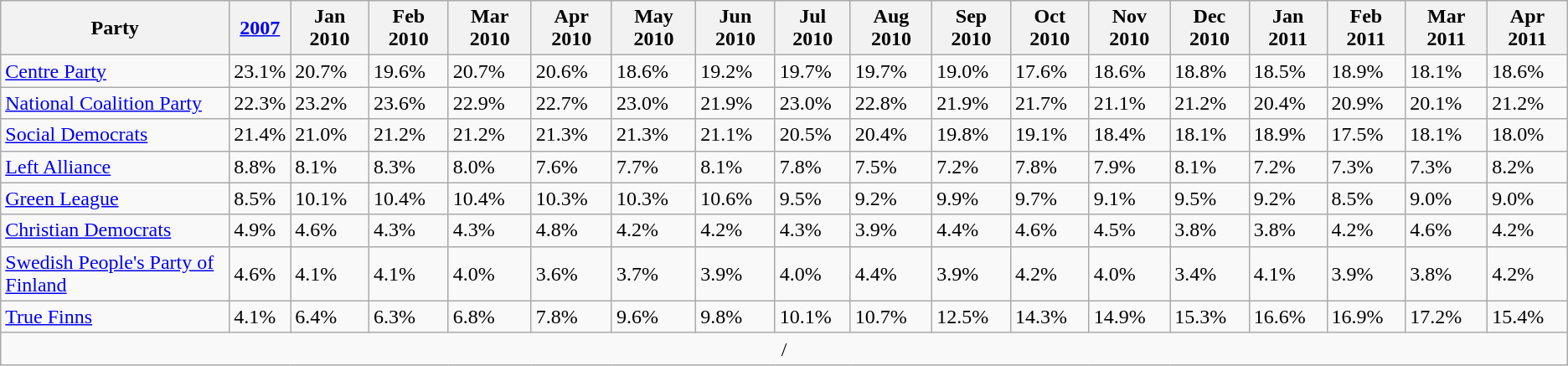<table class="wikitable sortable">
<tr>
<th>Party</th>
<th><a href='#'>2007</a></th>
<th>Jan 2010</th>
<th>Feb 2010</th>
<th>Mar 2010</th>
<th>Apr 2010</th>
<th>May 2010</th>
<th>Jun 2010</th>
<th>Jul 2010</th>
<th>Aug 2010</th>
<th>Sep 2010</th>
<th>Oct 2010</th>
<th>Nov 2010</th>
<th>Dec 2010</th>
<th>Jan 2011</th>
<th>Feb 2011</th>
<th>Mar 2011</th>
<th>Apr 2011</th>
</tr>
<tr>
<td><a href='#'>Centre Party</a></td>
<td>23.1%</td>
<td>20.7%</td>
<td>19.6%</td>
<td>20.7%</td>
<td>20.6%</td>
<td>18.6%</td>
<td>19.2%</td>
<td>19.7%</td>
<td>19.7%</td>
<td>19.0%</td>
<td>17.6%</td>
<td>18.6%</td>
<td>18.8%</td>
<td>18.5%</td>
<td>18.9%</td>
<td>18.1%</td>
<td>18.6%</td>
</tr>
<tr>
<td><a href='#'>National Coalition Party</a></td>
<td>22.3%</td>
<td>23.2%</td>
<td>23.6%</td>
<td>22.9%</td>
<td>22.7%</td>
<td>23.0%</td>
<td>21.9%</td>
<td>23.0%</td>
<td>22.8%</td>
<td>21.9%</td>
<td>21.7%</td>
<td>21.1%</td>
<td>21.2%</td>
<td>20.4%</td>
<td>20.9%</td>
<td>20.1%</td>
<td>21.2%</td>
</tr>
<tr>
<td><a href='#'>Social Democrats</a></td>
<td>21.4%</td>
<td>21.0%</td>
<td>21.2%</td>
<td>21.2%</td>
<td>21.3%</td>
<td>21.3%</td>
<td>21.1%</td>
<td>20.5%</td>
<td>20.4%</td>
<td>19.8%</td>
<td>19.1%</td>
<td>18.4%</td>
<td>18.1%</td>
<td>18.9%</td>
<td>17.5%</td>
<td>18.1%</td>
<td>18.0%</td>
</tr>
<tr>
<td><a href='#'>Left Alliance</a></td>
<td>8.8%</td>
<td>8.1%</td>
<td>8.3%</td>
<td>8.0%</td>
<td>7.6%</td>
<td>7.7%</td>
<td>8.1%</td>
<td>7.8%</td>
<td>7.5%</td>
<td>7.2%</td>
<td>7.8%</td>
<td>7.9%</td>
<td>8.1%</td>
<td>7.2%</td>
<td>7.3%</td>
<td>7.3%</td>
<td>8.2%</td>
</tr>
<tr>
<td><a href='#'>Green League</a></td>
<td>8.5%</td>
<td>10.1%</td>
<td>10.4%</td>
<td>10.4%</td>
<td>10.3%</td>
<td>10.3%</td>
<td>10.6%</td>
<td>9.5%</td>
<td>9.2%</td>
<td>9.9%</td>
<td>9.7%</td>
<td>9.1%</td>
<td>9.5%</td>
<td>9.2%</td>
<td>8.5%</td>
<td>9.0%</td>
<td>9.0%</td>
</tr>
<tr>
<td><a href='#'>Christian Democrats</a></td>
<td>4.9%</td>
<td>4.6%</td>
<td>4.3%</td>
<td>4.3%</td>
<td>4.8%</td>
<td>4.2%</td>
<td>4.2%</td>
<td>4.3%</td>
<td>3.9%</td>
<td>4.4%</td>
<td>4.6%</td>
<td>4.5%</td>
<td>3.8%</td>
<td>3.8%</td>
<td>4.2%</td>
<td>4.6%</td>
<td>4.2%</td>
</tr>
<tr>
<td><a href='#'>Swedish People's Party of Finland</a></td>
<td>4.6%</td>
<td>4.1%</td>
<td>4.1%</td>
<td>4.0%</td>
<td>3.6%</td>
<td>3.7%</td>
<td>3.9%</td>
<td>4.0%</td>
<td>4.4%</td>
<td>3.9%</td>
<td>4.2%</td>
<td>4.0%</td>
<td>3.4%</td>
<td>4.1%</td>
<td>3.9%</td>
<td>3.8%</td>
<td>4.2%</td>
</tr>
<tr>
<td><a href='#'>True Finns</a></td>
<td>4.1%</td>
<td>6.4%</td>
<td>6.3%</td>
<td>6.8%</td>
<td>7.8%</td>
<td>9.6%</td>
<td>9.8%</td>
<td>10.1%</td>
<td>10.7%</td>
<td>12.5%</td>
<td>14.3%</td>
<td>14.9%</td>
<td>15.3%</td>
<td>16.6%</td>
<td>16.9%</td>
<td>17.2%</td>
<td>15.4%</td>
</tr>
<tr>
<td colspan=18 style="text-align:center">/</td>
</tr>
</table>
